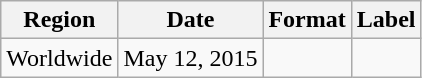<table class="wikitable">
<tr>
<th>Region</th>
<th>Date</th>
<th>Format</th>
<th>Label</th>
</tr>
<tr>
<td>Worldwide</td>
<td>May 12, 2015</td>
<td></td>
<td></td>
</tr>
</table>
